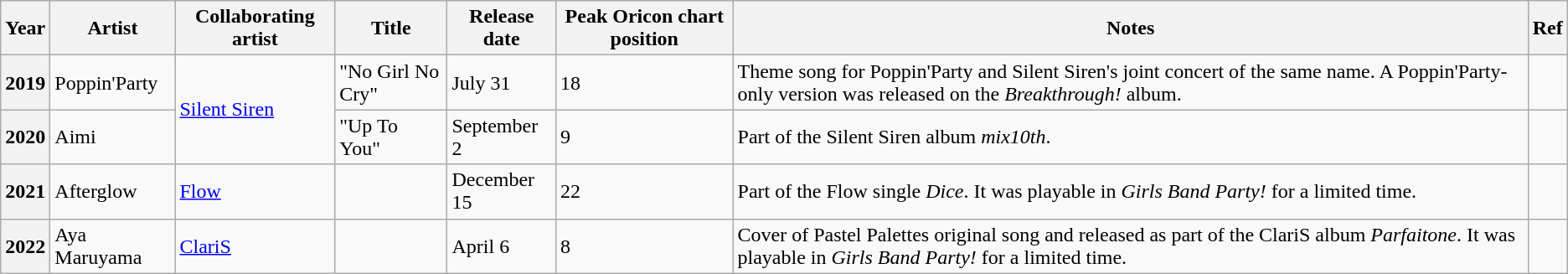<table class="wikitable" text-align: center>
<tr>
<th>Year</th>
<th>Artist</th>
<th>Collaborating artist</th>
<th>Title</th>
<th>Release date</th>
<th>Peak Oricon chart position</th>
<th>Notes</th>
<th>Ref</th>
</tr>
<tr>
<th>2019</th>
<td>Poppin'Party</td>
<td rowspan=2><a href='#'>Silent Siren</a></td>
<td>"No Girl No Cry"</td>
<td>July 31</td>
<td>18</td>
<td>Theme song for Poppin'Party and Silent Siren's joint concert of the same name. A Poppin'Party-only version was released on the <em>Breakthrough!</em> album.</td>
<td></td>
</tr>
<tr>
<th>2020</th>
<td>Aimi</td>
<td>"Up To You"</td>
<td>September 2</td>
<td>9</td>
<td>Part of the Silent Siren album <em>mix10th</em>.</td>
<td></td>
</tr>
<tr>
<th>2021</th>
<td>Afterglow</td>
<td><a href='#'>Flow</a></td>
<td></td>
<td>December 15</td>
<td>22</td>
<td>Part of the Flow single <em>Dice</em>. It was playable in <em>Girls Band Party!</em> for a limited time.</td>
<td></td>
</tr>
<tr>
<th>2022</th>
<td>Aya Maruyama</td>
<td><a href='#'>ClariS</a></td>
<td></td>
<td>April 6</td>
<td>8</td>
<td>Cover of Pastel Palettes original song and released as part of the ClariS album <em>Parfaitone</em>. It was playable in <em>Girls Band Party!</em> for a limited time.</td>
<td></td>
</tr>
</table>
